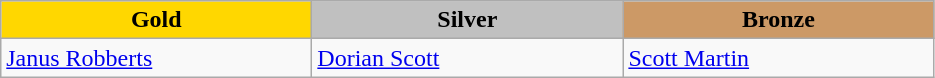<table class="wikitable" style="text-align:left">
<tr align="center">
<td width=200 bgcolor=gold><strong>Gold</strong></td>
<td width=200 bgcolor=silver><strong>Silver</strong></td>
<td width=200 bgcolor=CC9966><strong>Bronze</strong></td>
</tr>
<tr>
<td><a href='#'>Janus Robberts</a><br><em></em></td>
<td><a href='#'>Dorian Scott</a><br><em></em></td>
<td><a href='#'>Scott Martin</a><br><em></em></td>
</tr>
</table>
